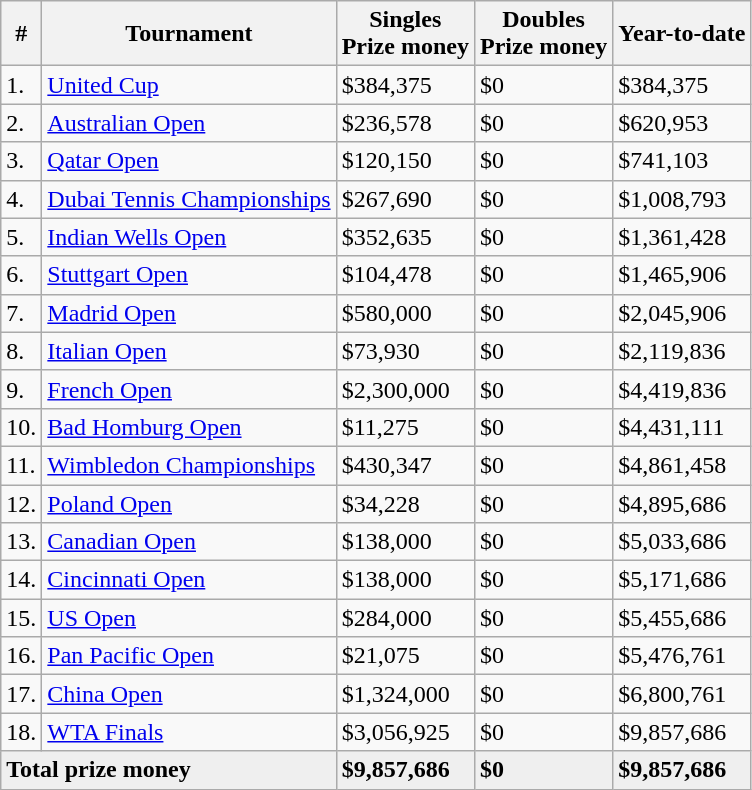<table class="wikitable sortable">
<tr>
<th>#</th>
<th>Tournament</th>
<th>Singles<br>Prize money</th>
<th>Doubles<br>Prize money</th>
<th>Year-to-date</th>
</tr>
<tr>
<td>1.</td>
<td><a href='#'>United Cup</a></td>
<td>$384,375</td>
<td>$0</td>
<td>$384,375</td>
</tr>
<tr>
<td>2.</td>
<td><a href='#'>Australian Open</a></td>
<td>$236,578</td>
<td>$0</td>
<td>$620,953</td>
</tr>
<tr>
<td>3.</td>
<td><a href='#'>Qatar Open</a></td>
<td>$120,150</td>
<td>$0</td>
<td>$741,103</td>
</tr>
<tr>
<td>4.</td>
<td><a href='#'>Dubai Tennis Championships</a></td>
<td>$267,690</td>
<td>$0</td>
<td>$1,008,793</td>
</tr>
<tr>
<td>5.</td>
<td><a href='#'>Indian Wells Open</a></td>
<td>$352,635</td>
<td>$0</td>
<td>$1,361,428</td>
</tr>
<tr>
<td>6.</td>
<td><a href='#'>Stuttgart Open</a></td>
<td>$104,478</td>
<td>$0</td>
<td>$1,465,906</td>
</tr>
<tr>
<td>7.</td>
<td><a href='#'>Madrid Open</a></td>
<td>$580,000</td>
<td>$0</td>
<td>$2,045,906</td>
</tr>
<tr>
<td>8.</td>
<td><a href='#'>Italian Open</a></td>
<td>$73,930</td>
<td>$0</td>
<td>$2,119,836</td>
</tr>
<tr>
<td>9.</td>
<td><a href='#'>French Open</a></td>
<td>$2,300,000</td>
<td>$0</td>
<td>$4,419,836</td>
</tr>
<tr>
<td>10.</td>
<td><a href='#'>Bad Homburg Open</a></td>
<td>$11,275</td>
<td>$0</td>
<td>$4,431,111</td>
</tr>
<tr>
<td>11.</td>
<td><a href='#'>Wimbledon Championships</a></td>
<td>$430,347</td>
<td>$0</td>
<td>$4,861,458</td>
</tr>
<tr>
<td>12.</td>
<td><a href='#'>Poland Open</a></td>
<td>$34,228</td>
<td>$0</td>
<td>$4,895,686</td>
</tr>
<tr>
<td>13.</td>
<td><a href='#'>Canadian Open</a></td>
<td>$138,000</td>
<td>$0</td>
<td>$5,033,686</td>
</tr>
<tr>
<td>14.</td>
<td><a href='#'>Cincinnati Open</a></td>
<td>$138,000</td>
<td>$0</td>
<td>$5,171,686</td>
</tr>
<tr>
<td>15.</td>
<td><a href='#'>US Open</a></td>
<td>$284,000</td>
<td>$0</td>
<td>$5,455,686</td>
</tr>
<tr>
<td>16.</td>
<td><a href='#'>Pan Pacific Open</a></td>
<td>$21,075</td>
<td>$0</td>
<td>$5,476,761</td>
</tr>
<tr>
<td>17.</td>
<td><a href='#'>China Open</a></td>
<td>$1,324,000</td>
<td>$0</td>
<td>$6,800,761</td>
</tr>
<tr>
<td>18.</td>
<td><a href='#'>WTA Finals</a></td>
<td>$3,056,925</td>
<td>$0</td>
<td>$9,857,686</td>
</tr>
<tr style="background:#efefef">
<td colspan="2"><strong>Total prize money</strong></td>
<td><strong>$9,857,686</strong></td>
<td><strong>$0</strong></td>
<td><strong>$9,857,686</strong></td>
</tr>
</table>
